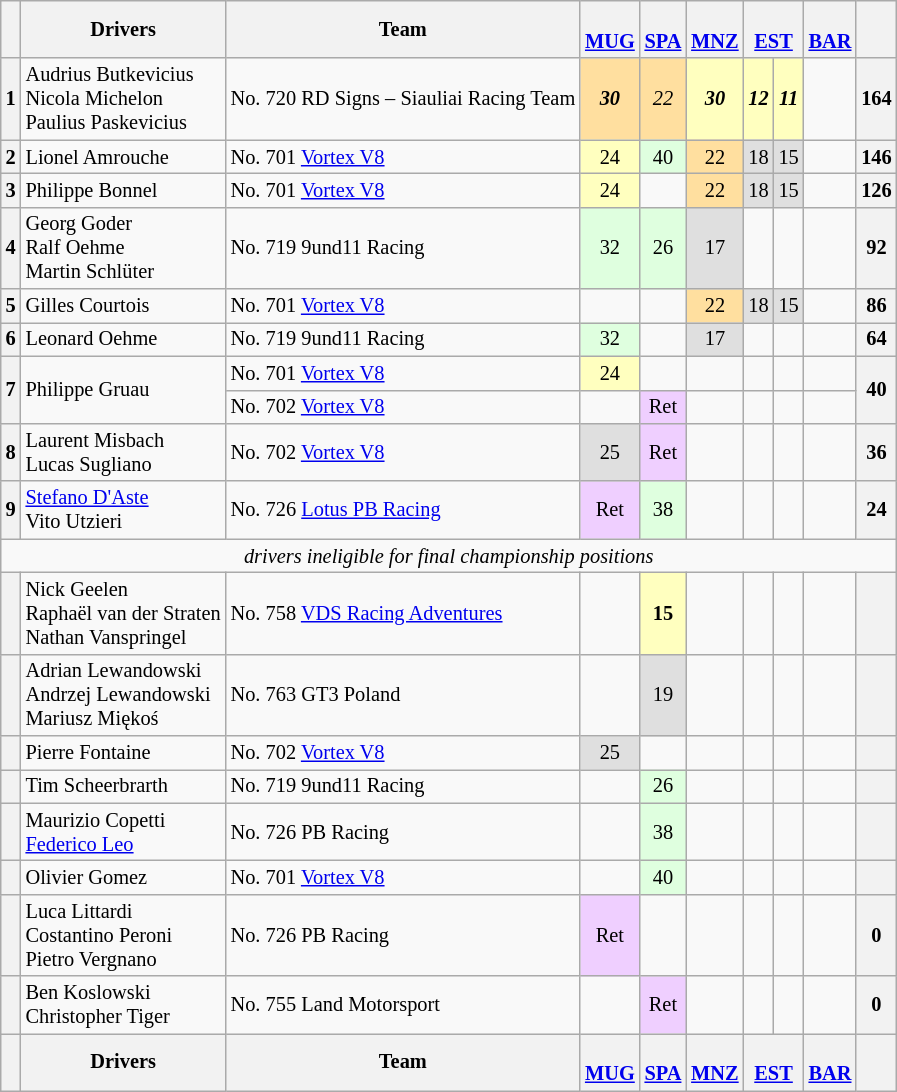<table align=left| class="wikitable" style="font-size: 85%; text-align: center;">
<tr valign="top">
<th valign=middle></th>
<th valign=middle>Drivers</th>
<th valign=middle>Team</th>
<th><br><a href='#'>MUG</a></th>
<th><br><a href='#'>SPA</a></th>
<th><br><a href='#'>MNZ</a></th>
<th colspan=2><br><a href='#'>EST</a></th>
<th><br><a href='#'>BAR</a></th>
<th valign=middle>  </th>
</tr>
<tr>
<th>1</th>
<td align=left> Audrius Butkevicius<br> Nicola Michelon<br> Paulius Paskevicius</td>
<td align=left> No. 720 RD Signs – Siauliai Racing Team</td>
<td style="background:#FFDF9F;"><strong><em>30</em></strong></td>
<td style="background:#FFDF9F;"><em>22</em></td>
<td style="background:#FFFFBF;"><strong><em>30</em></strong></td>
<td style="background:#FFFFBF;"><strong><em>12</em></strong></td>
<td style="background:#FFFFBF;"><strong><em>11</em></strong></td>
<td></td>
<th>164</th>
</tr>
<tr>
<th>2</th>
<td align=left> Lionel Amrouche</td>
<td align=left> No. 701 <a href='#'>Vortex V8</a></td>
<td style="background:#FFFFBF;">24</td>
<td style="background:#DFFFDF;">40</td>
<td style="background:#FFDF9F;">22</td>
<td style="background:#DFDFDF;">18</td>
<td style="background:#DFDFDF;">15</td>
<td></td>
<th>146</th>
</tr>
<tr>
<th>3</th>
<td align=left> Philippe Bonnel</td>
<td align=left> No. 701 <a href='#'>Vortex V8</a></td>
<td style="background:#FFFFBF;">24</td>
<td></td>
<td style="background:#FFDF9F;">22</td>
<td style="background:#DFDFDF;">18</td>
<td style="background:#DFDFDF;">15</td>
<td></td>
<th>126</th>
</tr>
<tr>
<th>4</th>
<td align=left> Georg Goder<br> Ralf Oehme<br> Martin Schlüter</td>
<td align=left> No. 719 9und11 Racing</td>
<td style="background:#DFFFDF;">32</td>
<td style="background:#DFFFDF;">26</td>
<td style="background:#DFDFDF;">17</td>
<td></td>
<td></td>
<td></td>
<th>92</th>
</tr>
<tr>
<th>5</th>
<td align=left> Gilles Courtois</td>
<td align=left> No. 701 <a href='#'>Vortex V8</a></td>
<td></td>
<td></td>
<td style="background:#FFDF9F;">22</td>
<td style="background:#DFDFDF;">18</td>
<td style="background:#DFDFDF;">15</td>
<td></td>
<th>86</th>
</tr>
<tr>
<th>6</th>
<td align=left> Leonard Oehme</td>
<td align=left> No. 719 9und11 Racing</td>
<td style="background:#DFFFDF;">32</td>
<td></td>
<td style="background:#DFDFDF;">17</td>
<td></td>
<td></td>
<td></td>
<th>64</th>
</tr>
<tr>
<th rowspan=2>7</th>
<td rowspan=2 align=left> Philippe Gruau</td>
<td align=left> No. 701 <a href='#'>Vortex V8</a></td>
<td style="background:#FFFFBF;">24</td>
<td></td>
<td></td>
<td></td>
<td></td>
<td></td>
<th rowspan=2>40</th>
</tr>
<tr>
<td align=left> No. 702 <a href='#'>Vortex V8</a></td>
<td></td>
<td style="background:#EFCFFF;">Ret</td>
<td></td>
<td></td>
<td></td>
<td></td>
</tr>
<tr>
<th>8</th>
<td align=left> Laurent Misbach<br> Lucas Sugliano</td>
<td align=left> No. 702 <a href='#'>Vortex V8</a></td>
<td style="background:#DFDFDF;">25</td>
<td style="background:#EFCFFF;">Ret</td>
<td></td>
<td></td>
<td></td>
<td></td>
<th>36</th>
</tr>
<tr>
<th>9</th>
<td align=left> <a href='#'>Stefano D'Aste</a><br> Vito Utzieri</td>
<td align=left> No. 726 <a href='#'>Lotus PB Racing</a></td>
<td style="background:#EFCFFF;">Ret</td>
<td style="background:#DFFFDF;">38</td>
<td></td>
<td></td>
<td></td>
<td></td>
<th>24</th>
</tr>
<tr>
<td colspan="10"><em>drivers ineligible for final championship positions</em></td>
</tr>
<tr>
<th></th>
<td align=left> Nick Geelen<br> Raphaël van der Straten<br> Nathan Vanspringel</td>
<td align=left> No. 758 <a href='#'>VDS Racing Adventures</a></td>
<td></td>
<td style="background:#FFFFBF;"><strong>15</strong></td>
<td></td>
<td></td>
<td></td>
<td></td>
<th></th>
</tr>
<tr>
<th></th>
<td align=left> Adrian Lewandowski<br> Andrzej Lewandowski<br> Mariusz Miękoś</td>
<td align=left> No. 763 GT3 Poland</td>
<td></td>
<td style="background:#DFDFDF;">19</td>
<td></td>
<td></td>
<td></td>
<td></td>
<th></th>
</tr>
<tr>
<th></th>
<td align=left> Pierre Fontaine</td>
<td align=left> No. 702 <a href='#'>Vortex V8</a></td>
<td style="background:#DFDFDF;">25</td>
<td></td>
<td></td>
<td></td>
<td></td>
<td></td>
<th></th>
</tr>
<tr>
<th></th>
<td align=left> Tim Scheerbrarth</td>
<td align=left> No. 719 9und11 Racing</td>
<td></td>
<td style="background:#DFFFDF;">26</td>
<td></td>
<td></td>
<td></td>
<td></td>
<th></th>
</tr>
<tr>
<th></th>
<td align=left> Maurizio Copetti<br> <a href='#'>Federico Leo</a></td>
<td align=left> No. 726 PB Racing</td>
<td></td>
<td style="background:#DFFFDF;">38</td>
<td></td>
<td></td>
<td></td>
<td></td>
<th></th>
</tr>
<tr>
<th></th>
<td align=left> Olivier Gomez</td>
<td align=left> No. 701 <a href='#'>Vortex V8</a></td>
<td></td>
<td style="background:#DFFFDF;">40</td>
<td></td>
<td></td>
<td></td>
<td></td>
<th></th>
</tr>
<tr>
<th></th>
<td align=left> Luca Littardi<br> Costantino Peroni<br> Pietro Vergnano</td>
<td align=left> No. 726 PB Racing</td>
<td style="background:#EFCFFF;">Ret</td>
<td></td>
<td></td>
<td></td>
<td></td>
<td></td>
<th>0</th>
</tr>
<tr>
<th></th>
<td align=left> Ben Koslowski<br> Christopher Tiger</td>
<td align=left> No. 755 Land Motorsport</td>
<td></td>
<td style="background:#EFCFFF;">Ret</td>
<td></td>
<td></td>
<td></td>
<td></td>
<th>0</th>
</tr>
<tr>
<th valign=middle></th>
<th valign=middle>Drivers</th>
<th valign=middle>Team</th>
<th><br><a href='#'>MUG</a></th>
<th><br><a href='#'>SPA</a></th>
<th><br><a href='#'>MNZ</a></th>
<th colspan=2><br><a href='#'>EST</a></th>
<th><br><a href='#'>BAR</a></th>
<th valign=middle>  </th>
</tr>
</table>
